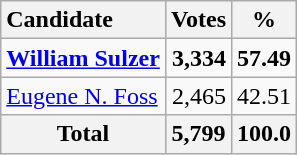<table class="wikitable sortable" style="text-align:right;">
<tr>
<th style="text-align:left;">Candidate</th>
<th>Votes</th>
<th>%</th>
</tr>
<tr>
<td style="text-align:left;" data-sort-name="Sulzer, William"><strong><a href='#'>William Sulzer</a></strong></td>
<td><strong>3,334</strong></td>
<td><strong>57.49</strong></td>
</tr>
<tr>
<td style="text-align:left;" data-sort-name="Foss, Eugene N."><a href='#'>Eugene N. Foss</a></td>
<td>2,465</td>
<td>42.51</td>
</tr>
<tr>
<th>Total</th>
<th>5,799</th>
<th>100.0</th>
</tr>
</table>
